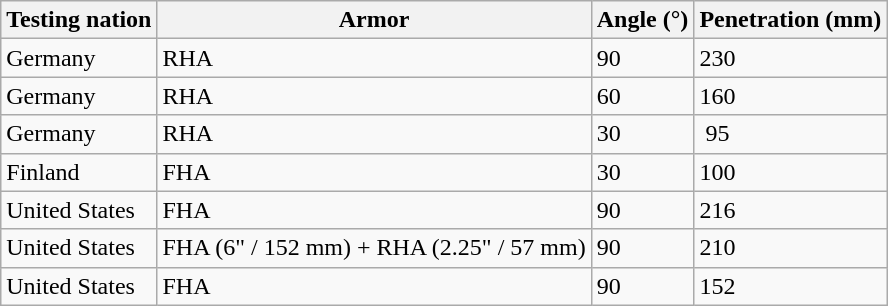<table class="wikitable">
<tr>
<th>Testing nation</th>
<th>Armor</th>
<th>Angle (°)</th>
<th>Penetration (mm)</th>
</tr>
<tr>
<td>Germany</td>
<td>RHA</td>
<td>90</td>
<td>230</td>
</tr>
<tr>
<td>Germany</td>
<td>RHA</td>
<td>60</td>
<td>160</td>
</tr>
<tr>
<td>Germany</td>
<td>RHA</td>
<td>30</td>
<td> 95</td>
</tr>
<tr>
<td>Finland</td>
<td>FHA</td>
<td>30</td>
<td>100</td>
</tr>
<tr>
<td>United States</td>
<td>FHA</td>
<td>90</td>
<td>216</td>
</tr>
<tr>
<td>United States</td>
<td>FHA (6" / 152 mm) + RHA (2.25" / 57 mm)</td>
<td>90</td>
<td>210</td>
</tr>
<tr>
<td>United States</td>
<td>FHA</td>
<td>90</td>
<td>152</td>
</tr>
</table>
